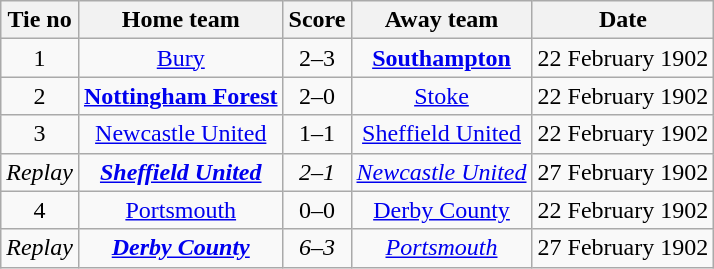<table class="wikitable" style="text-align: center">
<tr>
<th>Tie no</th>
<th>Home team</th>
<th>Score</th>
<th>Away team</th>
<th>Date</th>
</tr>
<tr>
<td>1</td>
<td><a href='#'>Bury</a></td>
<td>2–3</td>
<td><strong><a href='#'>Southampton</a></strong></td>
<td>22 February 1902</td>
</tr>
<tr>
<td>2</td>
<td><strong><a href='#'>Nottingham Forest</a></strong></td>
<td>2–0</td>
<td><a href='#'>Stoke</a></td>
<td>22 February 1902</td>
</tr>
<tr>
<td>3</td>
<td><a href='#'>Newcastle United</a></td>
<td>1–1</td>
<td><a href='#'>Sheffield United</a></td>
<td>22 February 1902</td>
</tr>
<tr>
<td><em>Replay</em></td>
<td><strong><em><a href='#'>Sheffield United</a></em></strong></td>
<td><em>2–1</em></td>
<td><em><a href='#'>Newcastle United</a></em></td>
<td>27 February 1902</td>
</tr>
<tr>
<td>4</td>
<td><a href='#'>Portsmouth</a></td>
<td>0–0</td>
<td><a href='#'>Derby County</a></td>
<td>22 February 1902</td>
</tr>
<tr>
<td><em>Replay</em></td>
<td><strong><em><a href='#'>Derby County</a></em></strong></td>
<td><em>6–3</em></td>
<td><em><a href='#'>Portsmouth</a></em></td>
<td>27 February 1902</td>
</tr>
</table>
